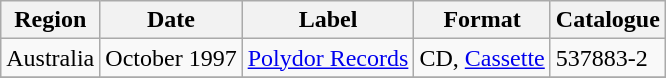<table class="wikitable">
<tr>
<th>Region</th>
<th>Date</th>
<th>Label</th>
<th>Format</th>
<th>Catalogue</th>
</tr>
<tr>
<td>Australia</td>
<td>October 1997</td>
<td><a href='#'>Polydor Records</a></td>
<td>CD, <a href='#'>Cassette</a></td>
<td>537883-2</td>
</tr>
<tr>
</tr>
</table>
